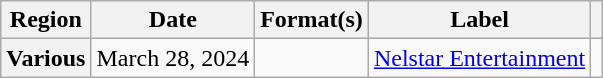<table class="wikitable plainrowheaders">
<tr>
<th scope="col">Region</th>
<th scope="col">Date</th>
<th scope="col">Format(s)</th>
<th scope="col">Label</th>
<th scope="col"></th>
</tr>
<tr>
<th scope="row">Various</th>
<td>March 28, 2024</td>
<td></td>
<td rowspan="3"><a href='#'>Nelstar Entertainment</a></td>
<td style="text-align:center;"></td>
</tr>
</table>
